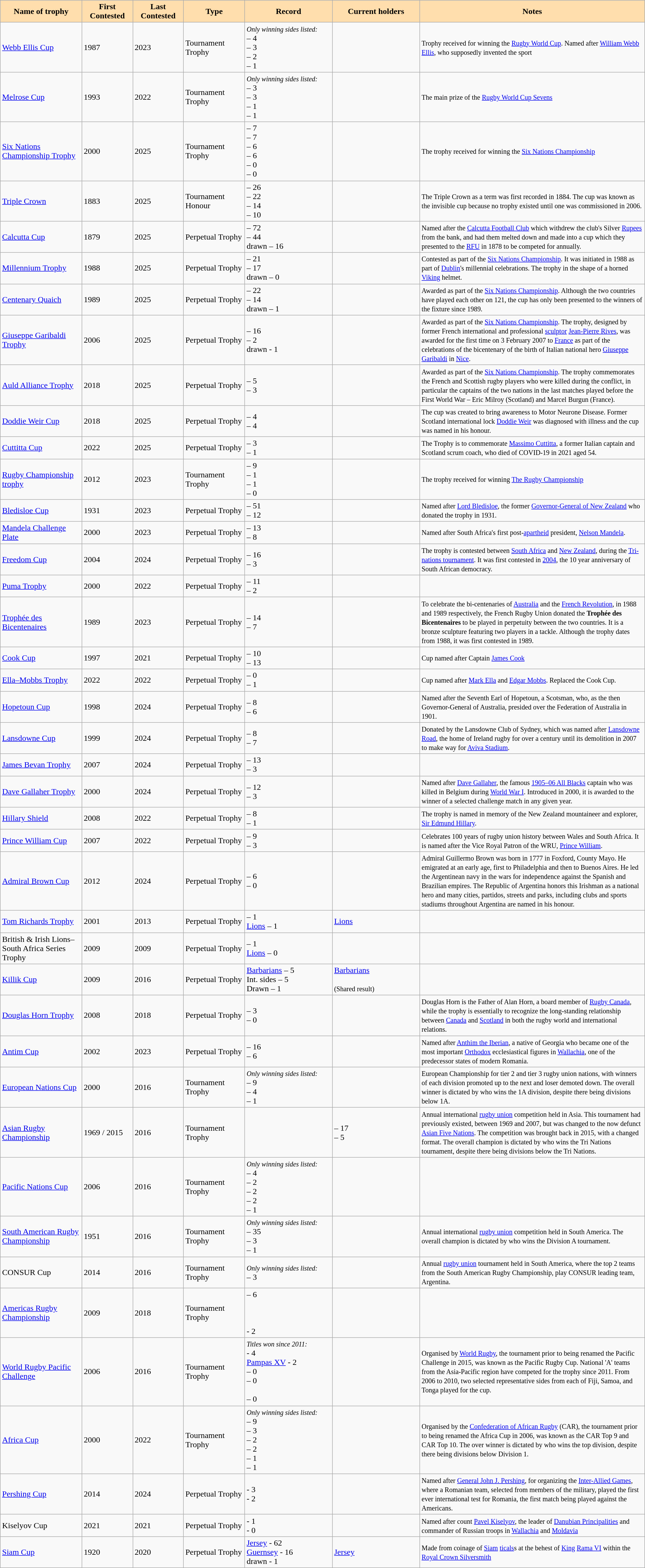<table class="wikitable" style="margin:auto;width:100%">
<tr>
<th style="background:#ffdead" width="5%">Name of trophy</th>
<th style="background:#ffdead" width="2%">First Contested</th>
<th style="background:#ffdead" width="2%">Last Contested</th>
<th style="background:#ffdead" width="3%">Type</th>
<th style="background:#ffdead" width="7%">Record</th>
<th style="background:#ffdead" width="7%">Current holders</th>
<th style="background:#ffdead" width="18%">Notes</th>
</tr>
<tr>
<td><a href='#'>Webb Ellis Cup</a></td>
<td>1987</td>
<td>2023</td>
<td>Tournament Trophy</td>
<td><small><em>Only winning sides listed:</em></small><br> – 4<br> – 3<br> – 2<br> – 1</td>
<td></td>
<td><small>Trophy received for winning the <a href='#'>Rugby World Cup</a>. Named after <a href='#'>William Webb Ellis</a>, who supposedly invented the sport</small></td>
</tr>
<tr>
<td><a href='#'>Melrose Cup</a></td>
<td>1993</td>
<td>2022</td>
<td>Tournament Trophy</td>
<td><small><em>Only winning sides listed:</em></small><br> – 3<br> – 3<br> – 1<br> – 1</td>
<td></td>
<td><small>The main prize of the <a href='#'>Rugby World Cup Sevens</a></small></td>
</tr>
<tr>
<td><a href='#'>Six Nations Championship Trophy</a></td>
<td>2000</td>
<td>2025</td>
<td>Tournament Trophy</td>
<td> – 7<br> – 7<br> – 6<br> – 6<br> – 0<br> – 0</td>
<td></td>
<td><small>The trophy received for winning the <a href='#'>Six Nations Championship</a></small></td>
</tr>
<tr>
<td><a href='#'>Triple Crown</a></td>
<td>1883</td>
<td>2025</td>
<td>Tournament Honour</td>
<td> – 26<br> – 22<br> – 14<br> – 10</td>
<td></td>
<td><small>The Triple Crown as a term was first recorded in 1884. The cup was known as the invisible cup because no trophy existed until one was commissioned in 2006.</small></td>
</tr>
<tr>
<td><a href='#'>Calcutta Cup</a></td>
<td>1879</td>
<td>2025</td>
<td>Perpetual Trophy</td>
<td> – 72<br> – 44<br>drawn – 16</td>
<td></td>
<td><small>Named after the <a href='#'>Calcutta Football Club</a> which withdrew the club's Silver <a href='#'>Rupees</a> from the bank, and had them melted down and made into a cup which they presented to the <a href='#'>RFU</a> in 1878 to be competed for annually.</small></td>
</tr>
<tr>
<td><a href='#'>Millennium Trophy</a></td>
<td>1988</td>
<td>2025</td>
<td>Perpetual Trophy</td>
<td>– 21<br> – 17<br>drawn – 0</td>
<td></td>
<td><small>Contested as part of the <a href='#'>Six Nations Championship</a>. It was initiated in 1988 as part of <a href='#'>Dublin</a>'s millennial celebrations. The trophy in the shape of a horned <a href='#'>Viking</a> helmet.</small></td>
</tr>
<tr>
<td><a href='#'>Centenary Quaich</a></td>
<td>1989</td>
<td>2025</td>
<td>Perpetual Trophy</td>
<td> – 22<br> – 14<br>drawn – 1</td>
<td></td>
<td><small>Awarded as part of the <a href='#'>Six Nations Championship</a>. Although the two countries have played each other on 121, the cup has only been presented to the winners of the fixture since 1989.</small></td>
</tr>
<tr>
<td><a href='#'>Giuseppe Garibaldi Trophy</a></td>
<td>2006</td>
<td>2025</td>
<td>Perpetual Trophy</td>
<td> – 16<br> – 2<br>drawn - 1</td>
<td></td>
<td><small>Awarded as part of the <a href='#'>Six Nations Championship</a>. The trophy, designed by former French international and professional <a href='#'>sculptor</a> <a href='#'>Jean-Pierre Rives</a>, was awarded for the first time on 3 February 2007 to <a href='#'>France</a> as part of the celebrations of the bicentenary of the birth of Italian national hero <a href='#'>Giuseppe Garibaldi</a> in <a href='#'>Nice</a>.</small></td>
</tr>
<tr>
<td><a href='#'>Auld Alliance Trophy</a></td>
<td>2018</td>
<td>2025</td>
<td>Perpetual Trophy</td>
<td> – 5<br> – 3</td>
<td></td>
<td><small>Awarded as part of the <a href='#'>Six Nations Championship</a>. The trophy commemorates the French and Scottish rugby players who were killed during the conflict, in particular the captains of the two nations in the last matches played before the First World War – Eric Milroy (Scotland) and Marcel Burgun (France).</small></td>
</tr>
<tr>
<td><a href='#'>Doddie Weir Cup</a></td>
<td>2018</td>
<td>2025</td>
<td>Perpetual Trophy</td>
<td> – 4<br> – 4</td>
<td></td>
<td><small>The cup was created to bring awareness to Motor Neurone Disease. Former Scotland international lock <a href='#'>Doddie Weir</a> was diagnosed with illness and the cup was named in his honour.</small></td>
</tr>
<tr>
<td><a href='#'>Cuttitta Cup</a></td>
<td>2022</td>
<td>2025</td>
<td>Perpetual Trophy</td>
<td> – 3<br> – 1<br></td>
<td></td>
<td><small>The Trophy is to commemorate <a href='#'>Massimo Cuttitta</a>, a former Italian captain and Scotland scrum coach, who died of COVID-19 in 2021 aged 54.</small></td>
</tr>
<tr>
<td><a href='#'>Rugby Championship trophy</a></td>
<td>2012</td>
<td>2023</td>
<td>Tournament Trophy</td>
<td> – 9<br> – 1<br> – 1<br> – 0</td>
<td></td>
<td><small>The trophy received for winning <a href='#'>The Rugby Championship</a></small></td>
</tr>
<tr>
<td><a href='#'>Bledisloe Cup</a></td>
<td>1931</td>
<td>2023</td>
<td>Perpetual Trophy</td>
<td> – 51<br> – 12</td>
<td></td>
<td><small>Named after <a href='#'>Lord Bledisloe</a>, the former <a href='#'>Governor-General of New Zealand</a> who donated the trophy in 1931.</small></td>
</tr>
<tr>
<td><a href='#'>Mandela Challenge Plate</a></td>
<td>2000</td>
<td>2023</td>
<td>Perpetual Trophy</td>
<td> – 13<br> – 8</td>
<td></td>
<td><small>Named after South Africa's first post-<a href='#'>apartheid</a> president, <a href='#'>Nelson Mandela</a>.</small></td>
</tr>
<tr>
<td><a href='#'>Freedom Cup</a></td>
<td>2004</td>
<td>2024</td>
<td>Perpetual Trophy</td>
<td> – 16<br> – 3</td>
<td></td>
<td><small>The trophy is contested between <a href='#'>South Africa</a> and <a href='#'>New Zealand</a>, during the <a href='#'>Tri-nations tournament</a>. It was first contested in <a href='#'>2004</a>, the 10 year anniversary of South African democracy.</small></td>
</tr>
<tr>
<td><a href='#'>Puma Trophy</a></td>
<td>2000</td>
<td>2022</td>
<td>Perpetual Trophy</td>
<td> – 11<br> – 2</td>
<td></td>
<td></td>
</tr>
<tr>
<td><a href='#'>Trophée des Bicentenaires</a></td>
<td>1989</td>
<td>2023</td>
<td>Perpetual Trophy</td>
<td> – 14<br> – 7</td>
<td></td>
<td><small>To celebrate the bi-centenaries of <a href='#'>Australia</a> and the <a href='#'>French Revolution</a>, in 1988 and 1989 respectively, the French Rugby Union donated the <strong>Trophée des Bicentenaires</strong> to be played in perpetuity between the two countries. It is a bronze sculpture featuring two players in a tackle. Although the trophy dates from 1988, it was first contested in 1989.</small></td>
</tr>
<tr>
<td><a href='#'>Cook Cup</a></td>
<td>1997</td>
<td>2021</td>
<td>Perpetual Trophy</td>
<td> – 10<br> – 13</td>
<td></td>
<td><small>Cup named after Captain <a href='#'>James Cook</a></small></td>
</tr>
<tr>
<td><a href='#'>Ella–Mobbs Trophy</a></td>
<td>2022</td>
<td>2022</td>
<td>Perpetual Trophy</td>
<td> – 0<br> – 1</td>
<td></td>
<td><small>Cup named after <a href='#'>Mark Ella</a> and <a href='#'>Edgar Mobbs</a>. Replaced the Cook Cup.</small></td>
</tr>
<tr>
<td><a href='#'>Hopetoun Cup</a></td>
<td>1998</td>
<td>2024</td>
<td>Perpetual Trophy</td>
<td> – 8<br> – 6</td>
<td></td>
<td><small>Named after the Seventh Earl of Hopetoun, a Scotsman, who, as the then Governor-General of Australia, presided over the Federation of Australia in 1901.</small></td>
</tr>
<tr>
<td><a href='#'>Lansdowne Cup</a></td>
<td>1999</td>
<td>2024</td>
<td>Perpetual Trophy</td>
<td> – 8<br> – 7</td>
<td></td>
<td><small>Donated by the Lansdowne Club of Sydney, which was named after <a href='#'>Lansdowne Road</a>, the home of Ireland rugby for over a century until its demolition in 2007 to make way for <a href='#'>Aviva Stadium</a>.</small></td>
</tr>
<tr>
<td><a href='#'>James Bevan Trophy</a></td>
<td>2007</td>
<td>2024</td>
<td>Perpetual Trophy</td>
<td> – 13<br> – 3</td>
<td></td>
<td></td>
</tr>
<tr>
<td><a href='#'>Dave Gallaher Trophy</a></td>
<td>2000</td>
<td>2024</td>
<td>Perpetual Trophy</td>
<td> – 12<br> – 3</td>
<td></td>
<td><small>Named after <a href='#'>Dave Gallaher</a>, the famous <a href='#'>1905–06 All Blacks</a> captain who was killed in Belgium during <a href='#'>World War I</a>. Introduced in 2000, it is awarded to the winner of a selected challenge match in any given year.</small></td>
</tr>
<tr>
<td><a href='#'>Hillary Shield</a></td>
<td>2008</td>
<td>2022</td>
<td>Perpetual Trophy</td>
<td> – 8<br> – 1</td>
<td></td>
<td><small>The trophy is named in memory of the New Zealand mountaineer and explorer, <a href='#'>Sir Edmund Hillary</a>.</small></td>
</tr>
<tr>
<td><a href='#'>Prince William Cup</a></td>
<td>2007</td>
<td>2022</td>
<td>Perpetual Trophy</td>
<td> – 9<br> – 3</td>
<td></td>
<td><small>Celebrates 100 years of rugby union history between Wales and South Africa. It is named after the Vice Royal Patron of the WRU, <a href='#'>Prince William</a>.</small></td>
</tr>
<tr>
<td><a href='#'>Admiral Brown Cup</a></td>
<td>2012</td>
<td>2024</td>
<td>Perpetual Trophy</td>
<td> – 6<br> – 0</td>
<td></td>
<td><small>Admiral Guillermo Brown was born in 1777 in Foxford, County Mayo. He emigrated at an early age, first to Philadelphia and then to Buenos Aires. He led the Argentinean navy in the wars for independence against the Spanish and Brazilian empires. The Republic of Argentina honors this Irishman as a national hero and many cities, partidos, streets and parks, including clubs and sports stadiums throughout Argentina are named in his honour.</small></td>
</tr>
<tr>
<td><a href='#'>Tom Richards Trophy</a></td>
<td>2001</td>
<td>2013</td>
<td>Perpetual Trophy</td>
<td> – 1<br><a href='#'>Lions</a> – 1</td>
<td><a href='#'>Lions</a></td>
<td></td>
</tr>
<tr>
<td>British & Irish Lions–South Africa Series Trophy</td>
<td>2009</td>
<td>2009</td>
<td>Perpetual Trophy</td>
<td> – 1<br><a href='#'>Lions</a> – 0</td>
<td></td>
<td></td>
</tr>
<tr>
<td><a href='#'>Killik Cup</a></td>
<td>2009</td>
<td>2016</td>
<td>Perpetual Trophy</td>
<td><a href='#'>Barbarians</a> – 5<br>Int. sides – 5<br>Drawn – 1</td>
<td><a href='#'>Barbarians</a><br><br><small>(Shared result)</small></td>
<td></td>
</tr>
<tr>
<td><a href='#'>Douglas Horn Trophy</a></td>
<td>2008</td>
<td>2018</td>
<td>Perpetual Trophy</td>
<td> – 3<br> – 0</td>
<td></td>
<td><small>Douglas Horn is the Father of Alan Horn, a board member of <a href='#'>Rugby Canada</a>, while the trophy is essentially to recognize the long-standing relationship between <a href='#'>Canada</a> and <a href='#'>Scotland</a> in both the rugby world and international relations.</small></td>
</tr>
<tr>
<td><a href='#'>Antim Cup</a></td>
<td>2002</td>
<td>2023</td>
<td>Perpetual Trophy</td>
<td> – 16<br> – 6</td>
<td></td>
<td><small>Named after <a href='#'>Anthim the Iberian</a>, a native of Georgia who became one of the most important <a href='#'>Orthodox</a> ecclesiastical figures in <a href='#'>Wallachia</a>, one of the predecessor states of modern Romania.</small></td>
</tr>
<tr>
<td><a href='#'>European Nations Cup</a></td>
<td>2000</td>
<td>2016</td>
<td>Tournament Trophy</td>
<td><small><em>Only winning sides listed:</em></small><br> – 9<br> – 4<br> – 1</td>
<td></td>
<td><small>European Championship for tier 2 and tier 3 rugby union nations, with winners of each division promoted up to the next and loser demoted down. The overall winner is dictated by who wins the 1A division, despite there being divisions below 1A.</small></td>
</tr>
<tr>
<td><a href='#'>Asian Rugby Championship</a></td>
<td>1969 / 2015</td>
<td>2016</td>
<td>Tournament Trophy</td>
<td><br><br></td>
<td> – 17<br> – 5</td>
<td><small>Annual international <a href='#'>rugby union</a> competition held in Asia. This tournament had previously existed, between 1969 and 2007, but was changed to the now defunct <a href='#'>Asian Five Nations</a>. The competition was brought back in 2015, with a changed format. The overall champion is dictated by who wins the Tri Nations tournament, despite there being divisions below the Tri Nations.</small></td>
</tr>
<tr>
<td><a href='#'>Pacific Nations Cup</a></td>
<td>2006</td>
<td>2016</td>
<td>Tournament Trophy</td>
<td><small><em>Only winning sides listed:</em></small><br> – 4<br> – 2<br> – 2<br> – 2<br> – 1</td>
<td></td>
<td></td>
</tr>
<tr>
<td><a href='#'>South American Rugby Championship</a></td>
<td>1951</td>
<td>2016</td>
<td>Tournament Trophy</td>
<td><small><em>Only winning sides listed:</em></small><br> – 35<br> – 3<br> – 1</td>
<td></td>
<td><small>Annual international <a href='#'>rugby union</a> competition held in South America. The overall champion is dictated by who wins the Division A tournament.</small></td>
</tr>
<tr>
<td>CONSUR Cup</td>
<td>2014</td>
<td>2016</td>
<td>Tournament Trophy</td>
<td><small><em>Only winning sides listed:</em></small><br> – 3</td>
<td></td>
<td><small>Annual <a href='#'>rugby union</a> tournament held in South America, where the top 2 teams from the South American Rugby Championship, play CONSUR leading team, Argentina.</small></td>
</tr>
<tr>
<td><a href='#'>Americas Rugby Championship</a></td>
<td>2009</td>
<td>2018</td>
<td>Tournament Trophy</td>
<td> – 6<br><br><br><br> - 2<br></td>
<td></td>
<td></td>
</tr>
<tr>
<td><a href='#'>World Rugby Pacific Challenge</a></td>
<td>2006</td>
<td>2016</td>
<td>Tournament Trophy</td>
<td><small><em>Titles won since 2011:</em></small><br> - 4<br> <a href='#'>Pampas XV</a> - 2<br> – 0<br> – 0<br><br>  – 0</td>
<td></td>
<td><small>Organised by <a href='#'>World Rugby</a>, the tournament prior to being renamed the Pacific Challenge in 2015, was known as the Pacific Rugby Cup. National 'A' teams from the Asia-Pacific region have competed for the trophy since 2011. From 2006 to 2010, two selected representative sides from each of Fiji, Samoa, and Tonga played for the cup.</small></td>
</tr>
<tr>
<td><a href='#'>Africa Cup</a></td>
<td>2000</td>
<td>2022</td>
<td>Tournament Trophy</td>
<td><small><em>Only winning sides listed:</em></small><br> – 9<br> – 3<br> – 2<br> – 2<br> – 1<br> – 1</td>
<td></td>
<td><small>Organised by the <a href='#'>Confederation of African Rugby</a> (CAR), the tournament prior to being renamed the Africa Cup in 2006, was known as the CAR Top 9 and CAR Top 10. The over winner is dictated by who wins the top division, despite there being divisions below Division 1.</small></td>
</tr>
<tr>
<td><a href='#'>Pershing Cup</a></td>
<td>2014</td>
<td>2024</td>
<td>Perpetual Trophy</td>
<td> - 3<br> - 2</td>
<td></td>
<td><small>Named after <a href='#'>General John J. Pershing</a>, for organizing the <a href='#'>Inter-Allied Games</a>, where a Romanian team, selected from members of the military, played the first ever international test for Romania, the first match being played against the Americans.</small></td>
</tr>
<tr>
<td>Kiselyov Cup</td>
<td>2021</td>
<td>2021</td>
<td>Perpetual Trophy</td>
<td> - 1<br> - 0</td>
<td></td>
<td><small>Named after count <a href='#'>Pavel Kiselyov</a>, the leader of <a href='#'>Danubian Principalities</a> and commander of Russian troops in <a href='#'>Wallachia</a> and <a href='#'>Moldavia</a></small></td>
</tr>
<tr>
<td><a href='#'>Siam Cup</a></td>
<td>1920</td>
<td>2020</td>
<td>Perpetual Trophy</td>
<td> <a href='#'>Jersey</a> - 62<br> <a href='#'>Guernsey</a> - 16<br>drawn - 1</td>
<td> <a href='#'>Jersey</a></td>
<td><small>Made from coinage of <a href='#'>Siam</a> <a href='#'>ticals</a>s at the behest of <a href='#'>King</a> <a href='#'>Rama VI</a> within the <a href='#'>Royal Crown Silversmith</a></small></td>
</tr>
</table>
